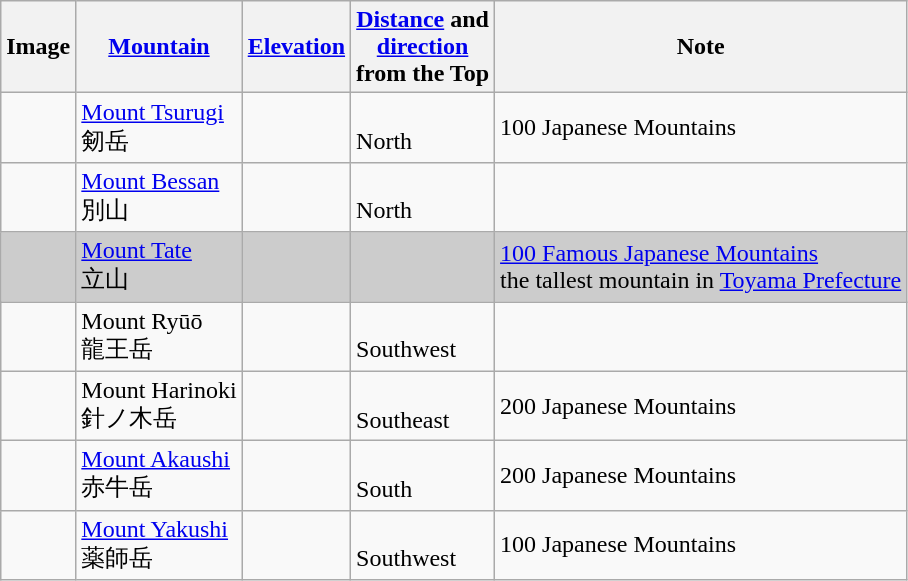<table class="wikitable">
<tr>
<th>Image</th>
<th><a href='#'>Mountain</a></th>
<th><a href='#'>Elevation</a></th>
<th><a href='#'>Distance</a> and<br><a href='#'>direction</a><br>from the Top</th>
<th>Note</th>
</tr>
<tr>
<td></td>
<td><a href='#'>Mount Tsurugi</a><br>剱岳</td>
<td></td>
<td><br>North</td>
<td>100 Japanese Mountains</td>
</tr>
<tr>
<td></td>
<td><a href='#'>Mount Bessan</a><br>別山</td>
<td></td>
<td><br>North</td>
<td></td>
</tr>
<tr style="background-color:#ccc">
<td></td>
<td><a href='#'>Mount Tate</a><br>立山</td>
<td></td>
<td></td>
<td><a href='#'>100 Famous Japanese Mountains</a><br>the tallest mountain in <a href='#'>Toyama Prefecture</a></td>
</tr>
<tr>
<td></td>
<td>Mount Ryūō<br>龍王岳</td>
<td></td>
<td><br>Southwest</td>
<td></td>
</tr>
<tr>
<td></td>
<td>Mount Harinoki<br>針ノ木岳</td>
<td></td>
<td><br>Southeast</td>
<td>200 Japanese Mountains</td>
</tr>
<tr>
<td></td>
<td><a href='#'>Mount Akaushi</a><br>赤牛岳</td>
<td></td>
<td><br>South</td>
<td>200 Japanese Mountains</td>
</tr>
<tr>
<td></td>
<td><a href='#'>Mount Yakushi</a><br>薬師岳</td>
<td></td>
<td><br>Southwest</td>
<td>100 Japanese Mountains</td>
</tr>
</table>
